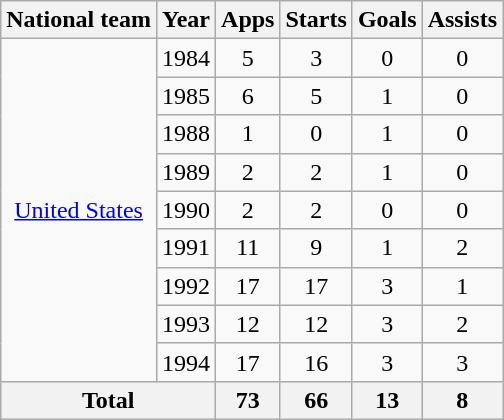<table class="wikitable" style="text-align:center">
<tr>
<th>National team</th>
<th>Year</th>
<th>Apps</th>
<th>Starts</th>
<th>Goals</th>
<th>Assists</th>
</tr>
<tr>
<td rowspan="9"><a href='#'>United States</a></td>
<td>1984</td>
<td>5</td>
<td>3</td>
<td>0</td>
<td>0</td>
</tr>
<tr>
<td>1985</td>
<td>6</td>
<td>5</td>
<td>1</td>
<td>0</td>
</tr>
<tr>
<td>1988</td>
<td>1</td>
<td>0</td>
<td>1</td>
<td>0</td>
</tr>
<tr>
<td>1989</td>
<td>2</td>
<td>2</td>
<td>1</td>
<td>0</td>
</tr>
<tr>
<td>1990</td>
<td>2</td>
<td>2</td>
<td>0</td>
<td>0</td>
</tr>
<tr>
<td>1991</td>
<td>11</td>
<td>9</td>
<td>1</td>
<td>2</td>
</tr>
<tr>
<td>1992</td>
<td>17</td>
<td>17</td>
<td>3</td>
<td>1</td>
</tr>
<tr>
<td>1993</td>
<td>12</td>
<td>12</td>
<td>3</td>
<td>2</td>
</tr>
<tr>
<td>1994</td>
<td>17</td>
<td>16</td>
<td>3</td>
<td>3</td>
</tr>
<tr>
<th colspan="2">Total</th>
<th>73</th>
<th>66</th>
<th>13</th>
<th>8</th>
</tr>
</table>
